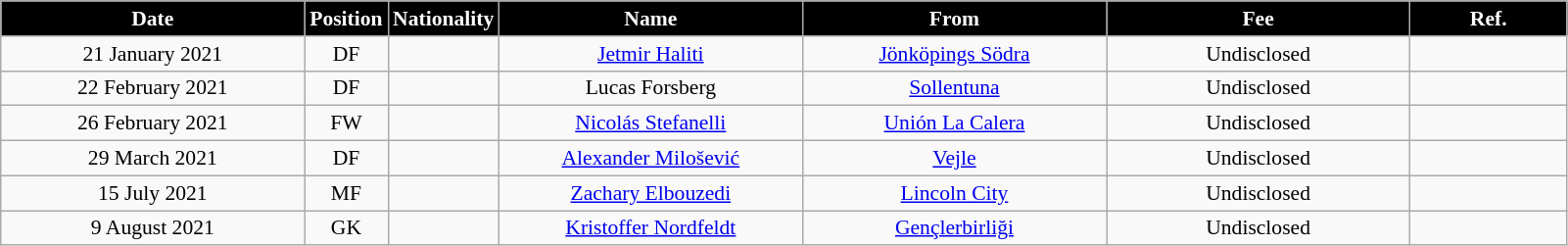<table class="wikitable"  style="text-align:center; font-size:90%; ">
<tr>
<th style="background:#000000; color:white; width:200px;">Date</th>
<th style="background:#000000; color:white; width:50px;">Position</th>
<th style="background:#000000; color:white; width:50px;">Nationality</th>
<th style="background:#000000; color:white; width:200px;">Name</th>
<th style="background:#000000; color:white; width:200px;">From</th>
<th style="background:#000000; color:white; width:200px;">Fee</th>
<th style="background:#000000; color:white; width:100px;">Ref.</th>
</tr>
<tr>
<td>21 January 2021</td>
<td>DF</td>
<td></td>
<td><a href='#'>Jetmir Haliti</a></td>
<td><a href='#'>Jönköpings Södra</a></td>
<td>Undisclosed</td>
<td></td>
</tr>
<tr>
<td>22 February 2021</td>
<td>DF</td>
<td></td>
<td>Lucas Forsberg</td>
<td><a href='#'>Sollentuna</a></td>
<td>Undisclosed</td>
<td></td>
</tr>
<tr>
<td>26 February 2021</td>
<td>FW</td>
<td></td>
<td><a href='#'>Nicolás Stefanelli</a></td>
<td><a href='#'>Unión La Calera</a></td>
<td>Undisclosed</td>
<td></td>
</tr>
<tr>
<td>29 March 2021</td>
<td>DF</td>
<td></td>
<td><a href='#'>Alexander Milošević</a></td>
<td><a href='#'>Vejle</a></td>
<td>Undisclosed</td>
<td></td>
</tr>
<tr>
<td>15 July 2021</td>
<td>MF</td>
<td></td>
<td><a href='#'>Zachary Elbouzedi</a></td>
<td><a href='#'>Lincoln City</a></td>
<td>Undisclosed</td>
<td></td>
</tr>
<tr>
<td>9 August 2021</td>
<td>GK</td>
<td></td>
<td><a href='#'>Kristoffer Nordfeldt</a></td>
<td><a href='#'>Gençlerbirliği</a></td>
<td>Undisclosed</td>
<td></td>
</tr>
</table>
